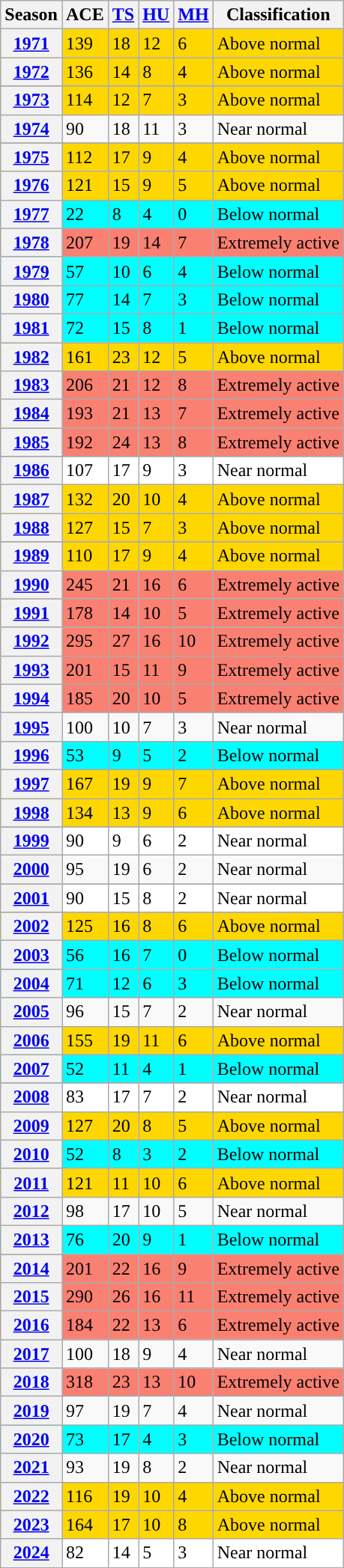<table class="wikitable sortable mw-collapsible">
<tr>
<th scope="col">Season</th>
<th scope="col">ACE</th>
<th scope="col"><a href='#'>TS</a></th>
<th scope="col"><a href='#'>HU</a></th>
<th scope="col"><a href='#'>MH</a></th>
<th scope="col">Classification</th>
</tr>
<tr style="background:gold;">
<th><a href='#'>1971</a></th>
<td>139</td>
<td>18</td>
<td>12</td>
<td>6</td>
<td>Above normal</td>
</tr>
<tr style="background:gold;">
<th><a href='#'>1972</a></th>
<td>136</td>
<td>14</td>
<td>8</td>
<td>4</td>
<td>Above normal</td>
</tr>
<tr>
</tr>
<tr style="background:Gold;">
<th><a href='#'>1973</a></th>
<td>114</td>
<td>12</td>
<td>7</td>
<td>3</td>
<td>Above normal</td>
</tr>
<tr>
<th><a href='#'>1974</a></th>
<td>90</td>
<td>18</td>
<td>11</td>
<td>3</td>
<td>Near normal</td>
</tr>
<tr>
</tr>
<tr style="background:Gold;">
<th><a href='#'>1975</a></th>
<td>112</td>
<td>17</td>
<td>9</td>
<td>4</td>
<td>Above normal</td>
</tr>
<tr style="background:Gold;">
<th><a href='#'>1976</a></th>
<td>121</td>
<td>15</td>
<td>9</td>
<td>5</td>
<td>Above normal</td>
</tr>
<tr style="background:Cyan;">
<th><a href='#'>1977</a></th>
<td>22</td>
<td>8</td>
<td>4</td>
<td>0</td>
<td>Below normal</td>
</tr>
<tr style="background:Salmon;">
<th><a href='#'>1978</a></th>
<td>207</td>
<td>19</td>
<td>14</td>
<td>7</td>
<td>Extremely active</td>
</tr>
<tr style="background:Cyan;">
<th><a href='#'>1979</a></th>
<td>57</td>
<td>10</td>
<td>6</td>
<td>4</td>
<td>Below normal</td>
</tr>
<tr style="background:cyan;">
<th><a href='#'>1980</a></th>
<td>77</td>
<td>14</td>
<td>7</td>
<td>3</td>
<td>Below normal</td>
</tr>
<tr style="background:Cyan;">
<th><a href='#'>1981</a></th>
<td>72</td>
<td>15</td>
<td>8</td>
<td>1</td>
<td>Below normal</td>
</tr>
<tr style="background:Gold;">
<th><a href='#'>1982</a></th>
<td>161</td>
<td>23</td>
<td>12</td>
<td>5</td>
<td>Above normal</td>
</tr>
<tr style="background:Salmon;">
<th><a href='#'>1983</a></th>
<td>206</td>
<td>21</td>
<td>12</td>
<td>8</td>
<td>Extremely active</td>
</tr>
<tr style="background:Salmon;">
<th><a href='#'>1984</a></th>
<td>193</td>
<td>21</td>
<td>13</td>
<td>7</td>
<td>Extremely active</td>
</tr>
<tr style="background:Salmon;">
<th><a href='#'>1985</a></th>
<td>192</td>
<td>24</td>
<td>13</td>
<td>8</td>
<td>Extremely active</td>
</tr>
<tr>
</tr>
<tr style="background:white;">
<th><a href='#'>1986</a></th>
<td>107</td>
<td>17</td>
<td>9</td>
<td>3</td>
<td>Near normal</td>
</tr>
<tr style="background:Gold;">
<th><a href='#'>1987</a></th>
<td>132</td>
<td>20</td>
<td>10</td>
<td>4</td>
<td>Above normal</td>
</tr>
<tr style="background:Gold;">
<th><a href='#'>1988</a></th>
<td>127</td>
<td>15</td>
<td>7</td>
<td>3</td>
<td>Above normal</td>
</tr>
<tr>
</tr>
<tr style="background:Gold;">
<th><a href='#'>1989</a></th>
<td>110</td>
<td>17</td>
<td>9</td>
<td>4</td>
<td>Above normal</td>
</tr>
<tr style="background:Salmon;">
<th><a href='#'>1990</a></th>
<td>245</td>
<td>21</td>
<td>16</td>
<td>6</td>
<td>Extremely active</td>
</tr>
<tr style="background:Salmon;">
<th><a href='#'>1991</a></th>
<td>178</td>
<td>14</td>
<td>10</td>
<td>5</td>
<td>Extremely active</td>
</tr>
<tr style="background:Salmon;">
<th><a href='#'>1992</a></th>
<td>295</td>
<td>27</td>
<td>16</td>
<td>10</td>
<td>Extremely active</td>
</tr>
<tr style="background:Salmon;">
<th><a href='#'>1993</a></th>
<td>201</td>
<td>15</td>
<td>11</td>
<td>9</td>
<td>Extremely active</td>
</tr>
<tr style="background:Salmon;">
<th><a href='#'>1994</a></th>
<td>185</td>
<td>20</td>
<td>10</td>
<td>5</td>
<td>Extremely active</td>
</tr>
<tr>
<th><a href='#'>1995</a></th>
<td>100</td>
<td>10</td>
<td>7</td>
<td>3</td>
<td>Near normal</td>
</tr>
<tr style="background:cyan;">
<th><a href='#'>1996</a></th>
<td>53</td>
<td>9</td>
<td>5</td>
<td>2</td>
<td>Below normal</td>
</tr>
<tr style="background:gold;">
<th><a href='#'>1997</a></th>
<td>167</td>
<td>19</td>
<td>9</td>
<td>7</td>
<td>Above normal</td>
</tr>
<tr style="background:gold;">
<th><a href='#'>1998</a></th>
<td>134</td>
<td>13</td>
<td>9</td>
<td>6</td>
<td>Above normal</td>
</tr>
<tr>
</tr>
<tr style="background:white;">
<th><a href='#'>1999</a></th>
<td>90</td>
<td>9</td>
<td>6</td>
<td>2</td>
<td>Near normal</td>
</tr>
<tr>
<th><a href='#'>2000</a></th>
<td>95</td>
<td>19</td>
<td>6</td>
<td>2</td>
<td>Near normal</td>
</tr>
<tr>
</tr>
<tr style="background:white;">
<th><a href='#'>2001</a></th>
<td>90</td>
<td>15</td>
<td>8</td>
<td>2</td>
<td>Near normal</td>
</tr>
<tr>
</tr>
<tr style="background:gold;">
<th><a href='#'>2002</a></th>
<td>125</td>
<td>16</td>
<td>8</td>
<td>6</td>
<td>Above normal</td>
</tr>
<tr style="background:Cyan;">
<th><a href='#'>2003</a></th>
<td>56</td>
<td>16</td>
<td>7</td>
<td>0</td>
<td>Below normal</td>
</tr>
<tr style="background:Cyan;">
<th><a href='#'>2004</a></th>
<td>71</td>
<td>12</td>
<td>6</td>
<td>3</td>
<td>Below normal</td>
</tr>
<tr>
<th><a href='#'>2005</a></th>
<td>96</td>
<td>15</td>
<td>7</td>
<td>2</td>
<td>Near normal</td>
</tr>
<tr style="background:gold;">
<th><a href='#'>2006</a></th>
<td>155</td>
<td>19</td>
<td>11</td>
<td>6</td>
<td>Above normal</td>
</tr>
<tr style="background:Cyan;">
<th><a href='#'>2007</a></th>
<td>52</td>
<td>11</td>
<td>4</td>
<td>1</td>
<td>Below normal</td>
</tr>
<tr>
</tr>
<tr style="background:white;">
<th><a href='#'>2008</a></th>
<td>83</td>
<td>17</td>
<td>7</td>
<td>2</td>
<td>Near normal</td>
</tr>
<tr style="background:Gold;">
<th><a href='#'>2009</a></th>
<td>127</td>
<td>20</td>
<td>8</td>
<td>5</td>
<td>Above normal</td>
</tr>
<tr style="background:Cyan;">
<th><a href='#'>2010</a></th>
<td>52</td>
<td>8</td>
<td>3</td>
<td>2</td>
<td>Below normal</td>
</tr>
<tr style="background:Gold;">
<th><a href='#'>2011</a></th>
<td>121</td>
<td>11</td>
<td>10</td>
<td>6</td>
<td>Above normal</td>
</tr>
<tr>
<th><a href='#'>2012</a></th>
<td>98</td>
<td>17</td>
<td>10</td>
<td>5</td>
<td>Near normal</td>
</tr>
<tr style="background:cyan;">
<th><a href='#'>2013</a></th>
<td>76</td>
<td>20</td>
<td>9</td>
<td>1</td>
<td>Below normal</td>
</tr>
<tr style="background:Salmon;">
<th><a href='#'>2014</a></th>
<td>201</td>
<td>22</td>
<td>16</td>
<td>9</td>
<td>Extremely active</td>
</tr>
<tr style="background:Salmon;">
<th><a href='#'>2015</a></th>
<td>290</td>
<td>26</td>
<td>16</td>
<td>11</td>
<td>Extremely active</td>
</tr>
<tr style="background:Salmon;”">
<th><a href='#'>2016</a></th>
<td>184</td>
<td>22</td>
<td>13</td>
<td>6</td>
<td>Extremely active</td>
</tr>
<tr>
<th><a href='#'>2017</a></th>
<td>100</td>
<td>18</td>
<td>9</td>
<td>4</td>
<td>Near normal</td>
</tr>
<tr style="background:Salmon;">
<th><a href='#'>2018</a></th>
<td>318</td>
<td>23</td>
<td>13</td>
<td>10</td>
<td>Extremely active</td>
</tr>
<tr>
<th><a href='#'>2019</a></th>
<td>97</td>
<td>19</td>
<td>7</td>
<td>4</td>
<td>Near normal</td>
</tr>
<tr style="background:Cyan;">
<th><a href='#'>2020</a></th>
<td>73</td>
<td>17</td>
<td>4</td>
<td>3</td>
<td>Below normal</td>
</tr>
<tr>
<th><a href='#'>2021</a></th>
<td>93</td>
<td>19</td>
<td>8</td>
<td>2</td>
<td>Near normal</td>
</tr>
<tr style="background:Gold;”">
<th><a href='#'>2022</a></th>
<td>116</td>
<td>19</td>
<td>10</td>
<td>4</td>
<td>Above normal</td>
</tr>
<tr style="background:gold;”">
<th><a href='#'>2023</a></th>
<td>164</td>
<td>17</td>
<td>10</td>
<td>8</td>
<td>Above normal</td>
</tr>
<tr style="background:white;">
<th><a href='#'>2024</a></th>
<td>82</td>
<td>14</td>
<td>5</td>
<td>3</td>
<td>Near normal</td>
</tr>
</table>
